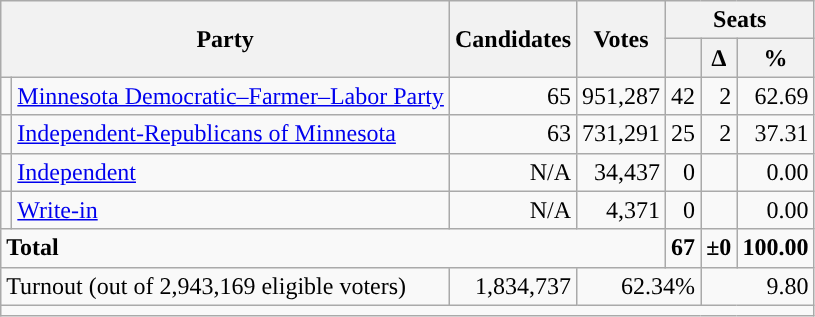<table class="wikitable">
<tr>
<th rowspan="2" colspan="2">Party</th>
<th rowspan="2">Candidates</th>
<th rowspan="2" colspan="1">Votes</th>
<th colspan="3">Seats</th>
</tr>
<tr>
<th></th>
<th>∆</th>
<th>%</th>
</tr>
<tr>
<td style="background-color:"></td>
<td><a href='#'>Minnesota Democratic–Farmer–Labor Party</a></td>
<td align="right">65</td>
<td align="right">951,287</td>
<td align="right">42</td>
<td align="right">2</td>
<td align="right">62.69</td>
</tr>
<tr>
<td style="background-color:"></td>
<td><a href='#'>Independent-Republicans of Minnesota</a></td>
<td align="right">63</td>
<td align="right">731,291</td>
<td align="right">25</td>
<td align="right">2</td>
<td align="right">37.31</td>
</tr>
<tr>
<td style="background-color:"></td>
<td><a href='#'>Independent</a></td>
<td align="right">N/A</td>
<td align="right">34,437</td>
<td align="right">0</td>
<td align="right"></td>
<td align=right>0.00</td>
</tr>
<tr>
<td style="background-color:"></td>
<td><a href='#'>Write-in</a></td>
<td align="right">N/A</td>
<td align="right">4,371</td>
<td align="right">0</td>
<td align="right"></td>
<td align=right>0.00</td>
</tr>
<tr>
<td colspan="4" align="left"><strong>Total</strong></td>
<td align="right"><strong>67</strong></td>
<td align="right"><strong>±0</strong></td>
<td align="right"><strong>100.00</strong></td>
</tr>
<tr>
<td colspan="2" align="left">Turnout (out of 2,943,169 eligible voters)</td>
<td colspan="1" align="right">1,834,737</td>
<td colspan="2" align="right">62.34%</td>
<td colspan="2" align="right">9.80 </td>
</tr>
<tr>
<td colspan="7"></td>
</tr>
</table>
